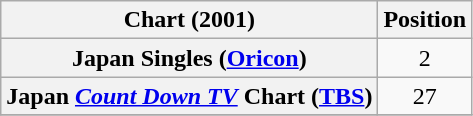<table class="wikitable plainrowheaders">
<tr>
<th>Chart (2001)</th>
<th>Position</th>
</tr>
<tr>
<th scope="row">Japan Singles (<a href='#'>Oricon</a>)</th>
<td align="center">2</td>
</tr>
<tr>
<th scope="row">Japan <em><a href='#'>Count Down TV</a></em> Chart (<a href='#'>TBS</a>)</th>
<td align="center">27</td>
</tr>
<tr>
</tr>
</table>
